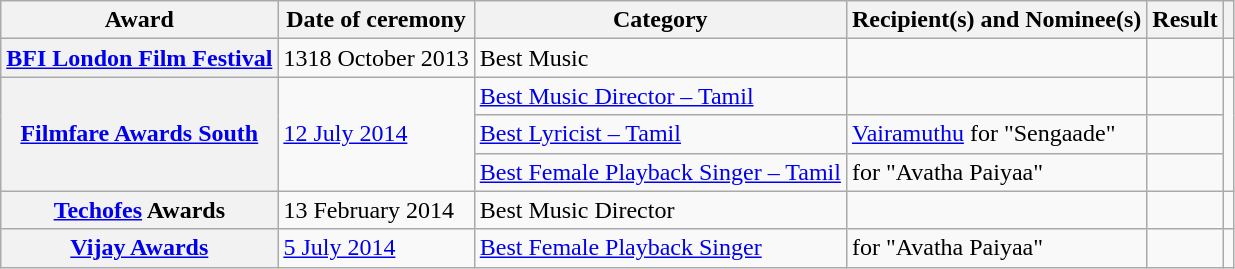<table class="wikitable plainrowheaders sortable">
<tr>
<th scope="col">Award</th>
<th scope="col">Date of ceremony</th>
<th scope="col">Category</th>
<th scope="col">Recipient(s) and Nominee(s)</th>
<th scope="col">Result</th>
<th scope="col" class="unsortable"></th>
</tr>
<tr>
<th scope="row"><a href='#'>BFI London Film Festival</a></th>
<td>1318 October 2013</td>
<td>Best Music</td>
<td></td>
<td></td>
<td style="text-align:center;"><br></td>
</tr>
<tr>
<th scope="row" rowspan="3"><a href='#'>Filmfare Awards South</a></th>
<td rowspan="3"><a href='#'>12 July 2014</a></td>
<td><a href='#'>Best Music Director – Tamil</a></td>
<td></td>
<td></td>
<td style="text-align:center;"rowspan="3"><br></td>
</tr>
<tr>
<td><a href='#'>Best Lyricist – Tamil</a></td>
<td><a href='#'>Vairamuthu</a> for "Sengaade"</td>
<td></td>
</tr>
<tr>
<td><a href='#'>Best Female Playback Singer – Tamil</a></td>
<td> for "Avatha Paiyaa"</td>
<td></td>
</tr>
<tr>
<th scope="row"><a href='#'>Techofes</a> Awards</th>
<td>13 February 2014</td>
<td>Best Music Director</td>
<td></td>
<td></td>
<td style="text-align:center;"></td>
</tr>
<tr>
<th scope="row"><a href='#'>Vijay Awards</a></th>
<td><a href='#'>5 July 2014</a></td>
<td><a href='#'>Best Female Playback Singer</a></td>
<td> for "Avatha Paiyaa"</td>
<td></td>
<td style="text-align:center;"><br></td>
</tr>
</table>
